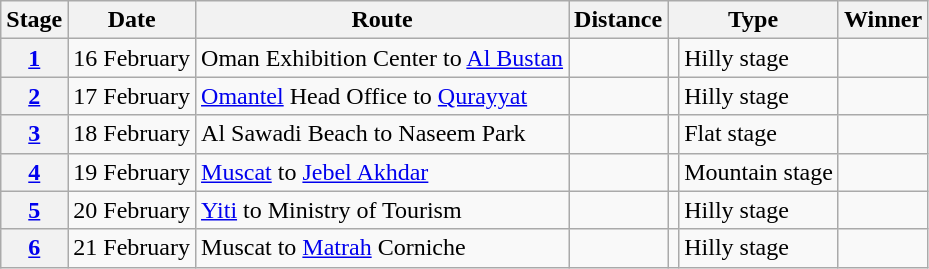<table class="wikitable">
<tr>
<th scope="col">Stage</th>
<th scope="col">Date</th>
<th scope="col">Route</th>
<th scope="col">Distance</th>
<th colspan="2" scope="col">Type</th>
<th scope="col">Winner</th>
</tr>
<tr>
<th scope="row"><a href='#'>1</a></th>
<td>16 February</td>
<td>Oman Exhibition Center to <a href='#'>Al Bustan</a></td>
<td style="text-align:center;"></td>
<td></td>
<td>Hilly stage</td>
<td></td>
</tr>
<tr>
<th scope="row"><a href='#'>2</a></th>
<td>17 February</td>
<td><a href='#'>Omantel</a> Head Office to <a href='#'>Qurayyat</a></td>
<td style="text-align:center;"></td>
<td></td>
<td>Hilly stage</td>
<td></td>
</tr>
<tr>
<th scope="row"><a href='#'>3</a></th>
<td>18 February</td>
<td>Al Sawadi Beach to Naseem Park</td>
<td style="text-align:center;"></td>
<td></td>
<td>Flat stage</td>
<td></td>
</tr>
<tr>
<th scope="row"><a href='#'>4</a></th>
<td>19 February</td>
<td><a href='#'>Muscat</a> to <a href='#'>Jebel Akhdar</a></td>
<td style="text-align:center;"></td>
<td></td>
<td>Mountain stage</td>
<td></td>
</tr>
<tr>
<th scope="row"><a href='#'>5</a></th>
<td>20 February</td>
<td><a href='#'>Yiti</a> to Ministry of Tourism</td>
<td style="text-align:center;"></td>
<td></td>
<td>Hilly stage</td>
<td></td>
</tr>
<tr>
<th scope="row"><a href='#'>6</a></th>
<td>21 February</td>
<td>Muscat to <a href='#'>Matrah</a> Corniche</td>
<td style="text-align:center;"></td>
<td></td>
<td>Hilly stage</td>
<td></td>
</tr>
</table>
